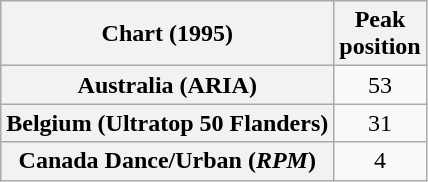<table class="wikitable sortable plainrowheaders" style="text-align:center">
<tr>
<th>Chart (1995)</th>
<th>Peak<br>position</th>
</tr>
<tr>
<th scope="row">Australia (ARIA)</th>
<td>53</td>
</tr>
<tr>
<th scope="row">Belgium (Ultratop 50 Flanders)</th>
<td>31</td>
</tr>
<tr>
<th scope="row">Canada Dance/Urban (<em>RPM</em>)</th>
<td>4</td>
</tr>
</table>
